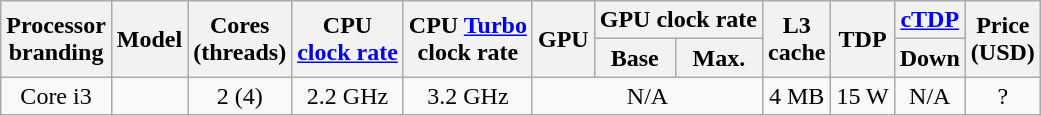<table class="wikitable sortable" style="text-align: center;">
<tr>
<th rowspan="2">Processor<br>branding</th>
<th rowspan="2">Model</th>
<th rowspan="2">Cores<br>(threads)</th>
<th rowspan="2">CPU<br><a href='#'>clock rate</a></th>
<th rowspan="2">CPU <a href='#'>Turbo</a><br>clock rate</th>
<th rowspan="2">GPU</th>
<th colspan="2">GPU clock rate</th>
<th rowspan="2">L3<br>cache</th>
<th rowspan="2">TDP</th>
<th><a href='#'>cTDP</a></th>
<th rowspan="2">Price<br>(USD)</th>
</tr>
<tr>
<th>Base</th>
<th>Max.</th>
<th>Down</th>
</tr>
<tr>
<td>Core i3</td>
<td></td>
<td>2 (4)</td>
<td>2.2 GHz</td>
<td>3.2 GHz</td>
<td colspan="3">N/A</td>
<td>4 MB</td>
<td>15 W</td>
<td>N/A</td>
<td>?</td>
</tr>
</table>
